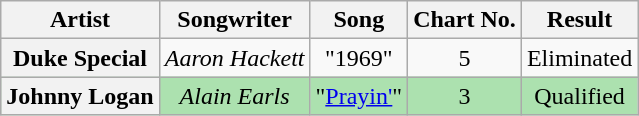<table class="wikitable plainrowheaders" style="text-align:center;">
<tr>
<th scope="col">Artist</th>
<th>Songwriter</th>
<th>Song</th>
<th>Chart No.</th>
<th>Result</th>
</tr>
<tr>
<th scope="row">Duke Special</th>
<td><em>Aaron Hackett</em></td>
<td>"1969"</td>
<td>5</td>
<td>Eliminated</td>
</tr>
<tr style="background:#ACE1AF;">
<th scope="row">Johnny Logan</th>
<td><em>Alain Earls</em></td>
<td>"<a href='#'>Prayin'</a>"</td>
<td>3</td>
<td>Qualified</td>
</tr>
</table>
